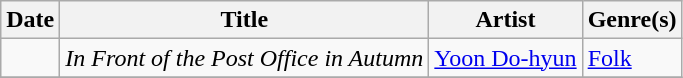<table class="wikitable" style="text-align: left;">
<tr>
<th>Date</th>
<th>Title</th>
<th>Artist</th>
<th>Genre(s)</th>
</tr>
<tr>
<td></td>
<td><em>In Front of the Post Office in Autumn</em></td>
<td><a href='#'>Yoon Do-hyun</a></td>
<td><a href='#'>Folk</a></td>
</tr>
<tr>
</tr>
</table>
